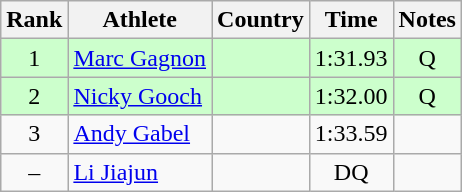<table class="wikitable" style="text-align:center">
<tr>
<th>Rank</th>
<th>Athlete</th>
<th>Country</th>
<th>Time</th>
<th>Notes</th>
</tr>
<tr bgcolor=ccffcc>
<td>1</td>
<td align=left><a href='#'>Marc Gagnon</a></td>
<td align=left></td>
<td>1:31.93</td>
<td>Q</td>
</tr>
<tr bgcolor=ccffcc>
<td>2</td>
<td align=left><a href='#'>Nicky Gooch</a></td>
<td align=left></td>
<td>1:32.00</td>
<td>Q</td>
</tr>
<tr>
<td>3</td>
<td align=left><a href='#'>Andy Gabel</a></td>
<td align=left></td>
<td>1:33.59</td>
<td></td>
</tr>
<tr>
<td>–</td>
<td align=left><a href='#'>Li Jiajun</a></td>
<td align=left></td>
<td>DQ</td>
<td></td>
</tr>
</table>
